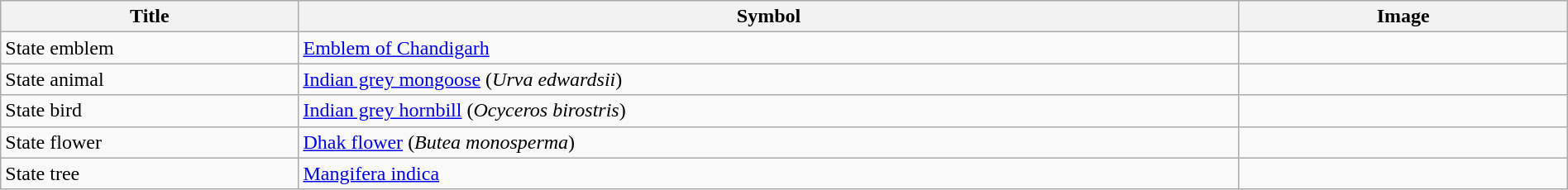<table class="wikitable" style="width: 100%;">
<tr>
<th width=90>Title</th>
<th style="width:300px;">Symbol</th>
<th width=100>Image</th>
</tr>
<tr>
<td>State emblem</td>
<td><a href='#'>Emblem of Chandigarh</a></td>
<td></td>
</tr>
<tr>
<td>State animal</td>
<td><a href='#'>Indian grey mongoose</a> (<em>Urva edwardsii</em>)</td>
<td style="text-align:center;"></td>
</tr>
<tr>
<td>State bird</td>
<td><a href='#'>Indian grey hornbill</a> (<em>Ocyceros birostris</em>)</td>
<td style="text-align:center;"></td>
</tr>
<tr>
<td>State flower</td>
<td><a href='#'>Dhak flower</a> (<em>Butea monosperma</em>)</td>
<td style="text-align:center;"></td>
</tr>
<tr>
<td>State tree</td>
<td><a href='#'>Mangifera indica</a></td>
<td style="text-align:center;"></td>
</tr>
</table>
